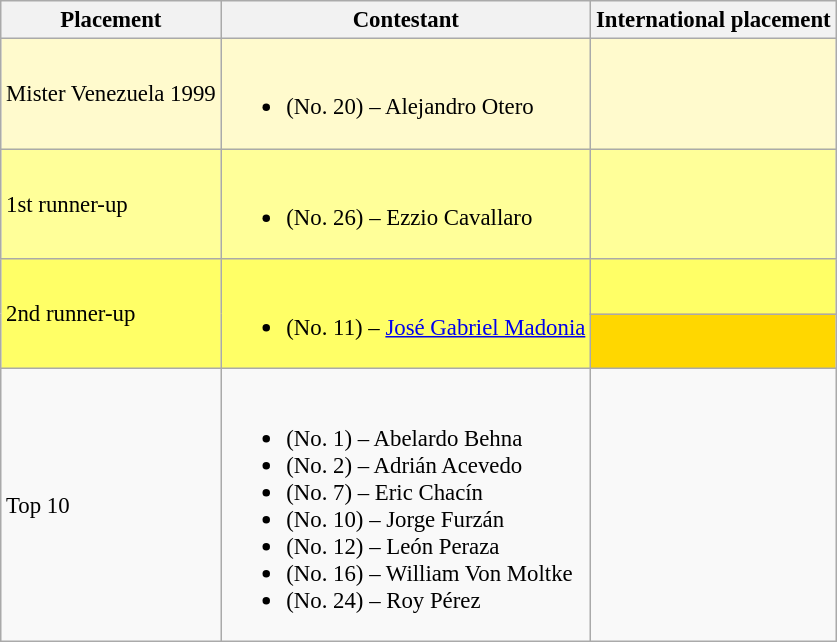<table class="wikitable sortable" style="font-size: 95%;">
<tr>
<th>Placement</th>
<th>Contestant</th>
<th>International placement</th>
</tr>
<tr style="background:#FFFACD;">
<td>Mister Venezuela 1999</td>
<td><br><ul><li> (No. 20) – Alejandro Otero</li></ul></td>
<td></td>
</tr>
<tr style="background:#FFFF99;">
<td>1st runner-up</td>
<td><br><ul><li> (No. 26) – Ezzio Cavallaro</li></ul></td>
<td></td>
</tr>
<tr style="background:#FFFF66;">
<td rowspan="2">2nd runner-up</td>
<td rowspan="2"><br><ul><li> (No. 11) – <a href='#'>José Gabriel Madonia</a></li></ul></td>
<td></td>
</tr>
<tr style="background:gold;">
<td></td>
</tr>
<tr>
<td>Top 10</td>
<td><br><ul><li> (No. 1) – Abelardo Behna</li><li> (No. 2) – Adrián Acevedo</li><li>(No. 7) – Eric Chacín</li><li> (No. 10) – Jorge Furzán</li><li> (No. 12) – León Peraza</li><li>(No. 16) – William Von Moltke</li><li>(No. 24) – Roy Pérez</li></ul></td>
<td></td>
</tr>
</table>
